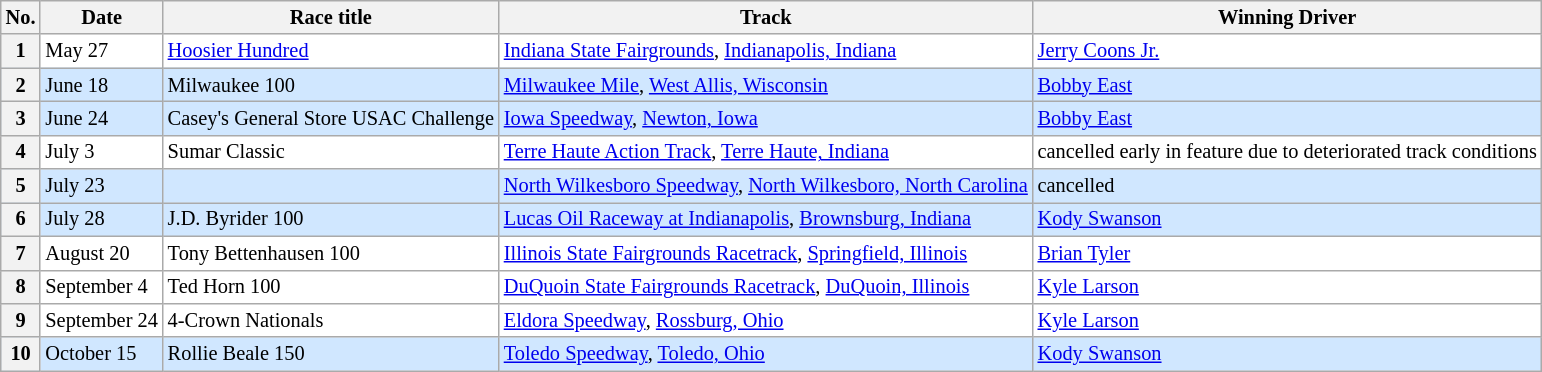<table class="wikitable" style="font-size:85%;">
<tr>
<th>No.</th>
<th>Date</th>
<th>Race title</th>
<th>Track</th>
<th>Winning Driver</th>
</tr>
<tr style="background:white;">
<th>1</th>
<td>May 27</td>
<td><a href='#'>Hoosier Hundred</a></td>
<td><a href='#'>Indiana State Fairgrounds</a>, <a href='#'>Indianapolis, Indiana</a></td>
<td><a href='#'>Jerry Coons Jr.</a></td>
</tr>
<tr style="background:#D0E7FF;">
<th>2</th>
<td>June 18</td>
<td>Milwaukee 100</td>
<td><a href='#'>Milwaukee Mile</a>, <a href='#'>West Allis, Wisconsin</a></td>
<td><a href='#'>Bobby East</a></td>
</tr>
<tr style="background:#D0E7FF;">
<th>3</th>
<td>June 24</td>
<td>Casey's General Store USAC Challenge</td>
<td><a href='#'>Iowa Speedway</a>, <a href='#'>Newton, Iowa</a></td>
<td><a href='#'>Bobby East</a></td>
</tr>
<tr style="background:white;">
<th>4</th>
<td>July 3</td>
<td>Sumar Classic</td>
<td><a href='#'>Terre Haute Action Track</a>, <a href='#'>Terre Haute, Indiana</a></td>
<td>cancelled early in feature due to deteriorated track conditions</td>
</tr>
<tr style="background:#D0E7FF;">
<th>5</th>
<td>July 23</td>
<td></td>
<td><a href='#'>North Wilkesboro Speedway</a>, <a href='#'>North Wilkesboro, North Carolina</a></td>
<td>cancelled</td>
</tr>
<tr style="background:#D0E7FF;">
<th>6</th>
<td>July 28</td>
<td>J.D. Byrider 100</td>
<td><a href='#'>Lucas Oil Raceway at Indianapolis</a>, <a href='#'>Brownsburg, Indiana</a></td>
<td><a href='#'>Kody Swanson</a></td>
</tr>
<tr style="background:white;">
<th>7</th>
<td>August 20</td>
<td>Tony Bettenhausen 100</td>
<td><a href='#'>Illinois State Fairgrounds Racetrack</a>, <a href='#'>Springfield, Illinois</a></td>
<td><a href='#'>Brian Tyler</a></td>
</tr>
<tr style="background:white;">
<th>8</th>
<td>September 4</td>
<td>Ted Horn 100</td>
<td><a href='#'>DuQuoin State Fairgrounds Racetrack</a>, <a href='#'>DuQuoin, Illinois</a></td>
<td><a href='#'>Kyle Larson</a></td>
</tr>
<tr style="background:white;">
<th>9</th>
<td>September 24</td>
<td>4-Crown Nationals</td>
<td><a href='#'>Eldora Speedway</a>, <a href='#'>Rossburg, Ohio</a></td>
<td><a href='#'>Kyle Larson</a></td>
</tr>
<tr style="background:#D0E7FF;">
<th>10</th>
<td>October 15</td>
<td>Rollie Beale 150</td>
<td><a href='#'>Toledo Speedway</a>, <a href='#'>Toledo, Ohio</a></td>
<td><a href='#'>Kody Swanson</a></td>
</tr>
</table>
